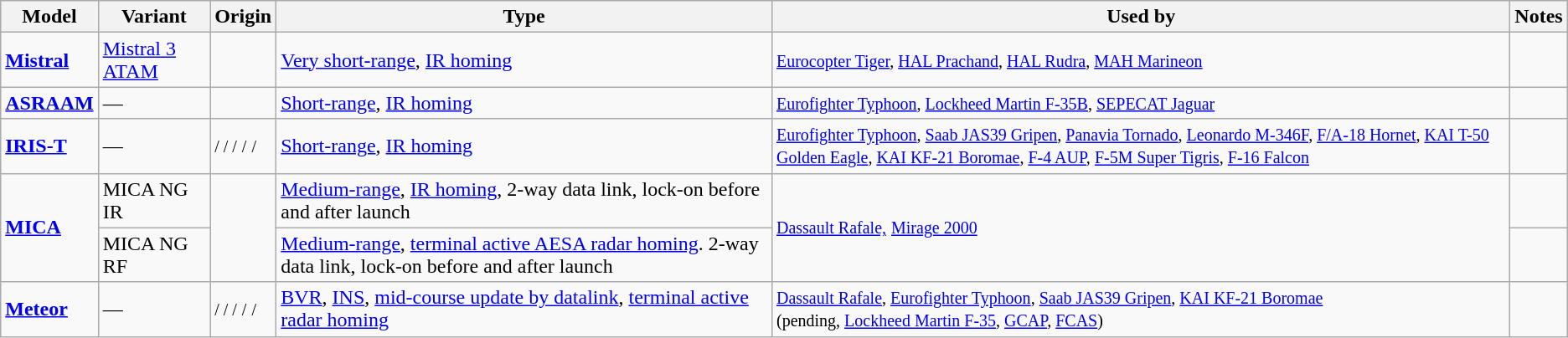<table class="wikitable sortable">
<tr>
<th>Model</th>
<th>Variant</th>
<th>Origin</th>
<th>Type</th>
<th>Used by</th>
<th>Notes</th>
</tr>
<tr>
<td><a href='#'><strong>Mistral</strong></a></td>
<td><a href='#'>Mistral 3 ATAM</a></td>
<td><small></small></td>
<td><a href='#'>Very short-range</a>, <a href='#'>IR homing</a></td>
<td><a href='#'><small>Eurocopter Tiger</small></a><small>, <a href='#'>HAL Prachand</a>, <a href='#'>HAL Rudra</a>, <a href='#'>MAH Marineon</a></small></td>
<td></td>
</tr>
<tr>
<td><strong><a href='#'>ASRAAM</a></strong></td>
<td>—</td>
<td><small></small></td>
<td><a href='#'>Short-range</a>, <a href='#'>IR homing</a></td>
<td><small><a href='#'>Eurofighter Typhoon</a>, <a href='#'>Lockheed Martin F-35B</a>, <a href='#'>SEPECAT Jaguar</a></small></td>
<td></td>
</tr>
<tr>
<td><strong><a href='#'>IRIS-T</a></strong></td>
<td>—</td>
<td><small> /  /  /</small> <small> /</small> <small> / </small></td>
<td><a href='#'>Short-range</a>, <a href='#'>IR homing</a></td>
<td><small><a href='#'>Eurofighter Typhoon</a>, <a href='#'>Saab JAS39 Gripen</a>, <a href='#'>Panavia Tornado</a>, <a href='#'>Leonardo M-346F</a>, <a href='#'>F/A-18 Hornet</a>, <a href='#'>KAI T-50 Golden Eagle</a>, <a href='#'>KAI KF-21 Boromae</a>, <a href='#'>F-4 AUP</a>, <a href='#'>F-5M Super Tigris</a>, <a href='#'>F-16 Falcon</a></small></td>
<td></td>
</tr>
<tr>
<td rowspan="2"><a href='#'><strong>MICA</strong></a></td>
<td>MICA NG IR</td>
<td rowspan="2"><small></small></td>
<td><a href='#'>Medium-range</a>, <a href='#'>IR homing</a>, 2-way data link, lock-on before and after launch</td>
<td rowspan="2"><a href='#'><small>Dassault Rafale,</small></a> <small><a href='#'>Mirage 2000</a></small></td>
<td></td>
</tr>
<tr>
<td>MICA NG RF</td>
<td><a href='#'>Medium-range</a>, <a href='#'>terminal active AESA radar homing</a>. 2-way data link, lock-on before and after launch</td>
<td></td>
</tr>
<tr>
<td><a href='#'><strong>Meteor</strong></a></td>
<td>—</td>
<td><small> /  /  /</small> <small> /</small> <small> / </small></td>
<td><a href='#'>BVR</a>, <a href='#'>INS</a>, <a href='#'>mid-course update by datalink</a>, <a href='#'>terminal active radar homing</a></td>
<td><small><a href='#'>Dassault Rafale</a>, <a href='#'>Eurofighter Typhoon</a>, <a href='#'>Saab JAS39 Gripen</a>, <a href='#'>KAI KF-21 Boromae</a><br></small><small>(pending, <a href='#'>Lockheed Martin F-35</a>, <a href='#'>GCAP</a>, <a href='#'>FCAS</a>)</small></td>
<td></td>
</tr>
</table>
